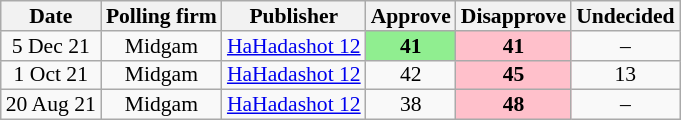<table class="wikitable sortable" style="text-align:center; font-size:90%; line-height:13px">
<tr>
<th>Date</th>
<th>Polling firm</th>
<th>Publisher</th>
<th>Approve</th>
<th>Disapprove</th>
<th>Undecided</th>
</tr>
<tr>
<td data-sort-value=2021-12-05>5 Dec 21</td>
<td>Midgam</td>
<td><a href='#'>HaHadashot 12</a></td>
<td style=background:lightgreen><strong>41</strong></td>
<td style=background:pink><strong>41</strong></td>
<td>–</td>
</tr>
<tr>
<td data-sort-value=2021-10-01>1 Oct 21</td>
<td>Midgam</td>
<td><a href='#'>HaHadashot 12</a></td>
<td>42</td>
<td style=background:pink><strong>45</strong></td>
<td>13</td>
</tr>
<tr>
<td data-sort-value=2021-08-20>20 Aug 21</td>
<td>Midgam</td>
<td><a href='#'>HaHadashot 12</a></td>
<td>38</td>
<td style=background:pink><strong>48</strong></td>
<td>–</td>
</tr>
</table>
